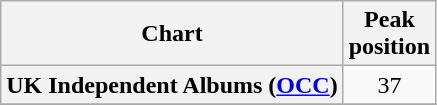<table class="wikitable plainrowheaders sortable" style="text-align:center;" border="1">
<tr>
<th scope="col">Chart</th>
<th scope="col">Peak<br>position</th>
</tr>
<tr>
<th scope="row">UK Independent Albums (<a href='#'>OCC</a>)</th>
<td>37</td>
</tr>
<tr>
</tr>
</table>
